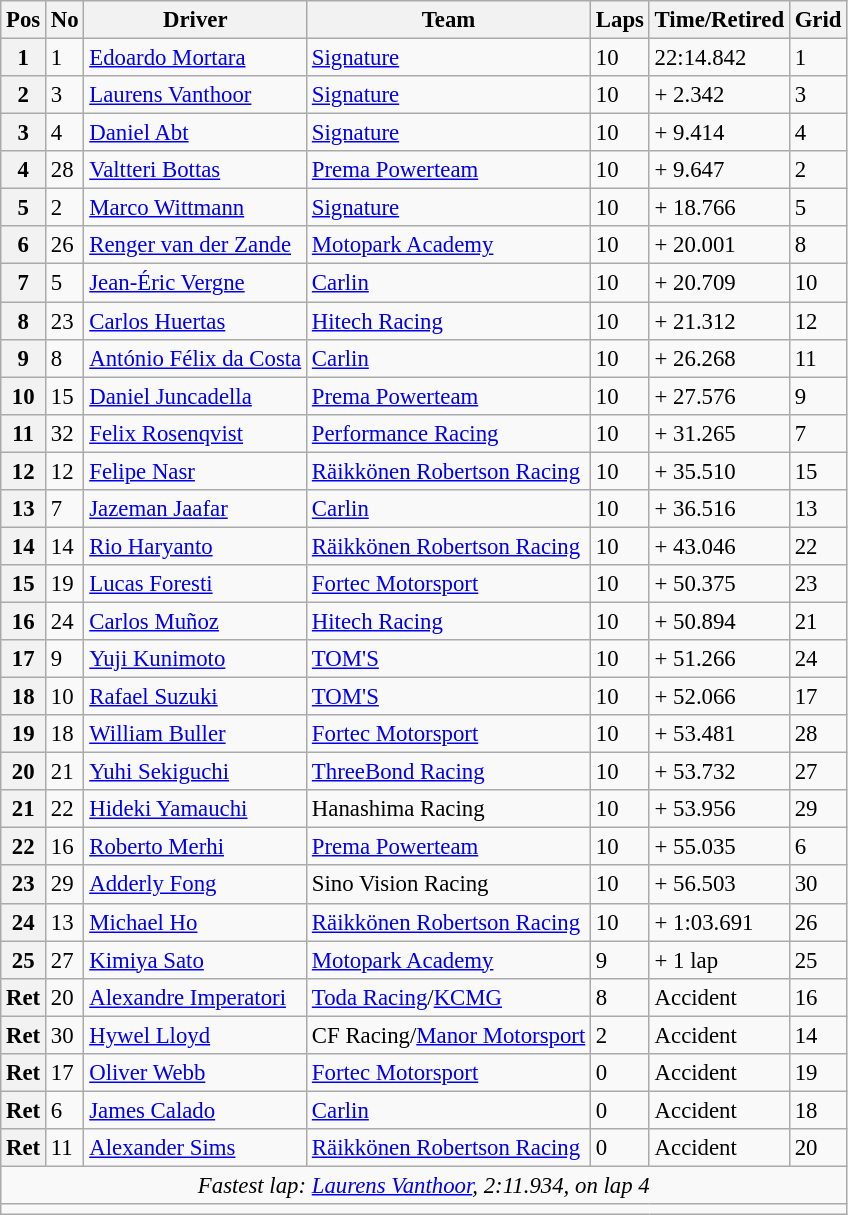<table class="wikitable" style="font-size: 95%;">
<tr>
<th>Pos</th>
<th>No</th>
<th>Driver</th>
<th>Team</th>
<th>Laps</th>
<th>Time/Retired</th>
<th>Grid</th>
</tr>
<tr>
<th>1</th>
<td>1</td>
<td> <a href='#'>Edoardo Mortara</a></td>
<td><a href='#'>Signature</a></td>
<td>10</td>
<td>22:14.842</td>
<td>1</td>
</tr>
<tr>
<th>2</th>
<td>3</td>
<td> <a href='#'>Laurens Vanthoor</a></td>
<td><a href='#'>Signature</a></td>
<td>10</td>
<td>+ 2.342</td>
<td>3</td>
</tr>
<tr>
<th>3</th>
<td>4</td>
<td> <a href='#'>Daniel Abt</a></td>
<td><a href='#'>Signature</a></td>
<td>10</td>
<td>+ 9.414</td>
<td>4</td>
</tr>
<tr>
<th>4</th>
<td>28</td>
<td> <a href='#'>Valtteri Bottas</a></td>
<td><a href='#'>Prema Powerteam</a></td>
<td>10</td>
<td>+ 9.647</td>
<td>2</td>
</tr>
<tr>
<th>5</th>
<td>2</td>
<td> <a href='#'>Marco Wittmann</a></td>
<td><a href='#'>Signature</a></td>
<td>10</td>
<td>+ 18.766</td>
<td>5</td>
</tr>
<tr>
<th>6</th>
<td>26</td>
<td> <a href='#'>Renger van der Zande</a></td>
<td><a href='#'>Motopark Academy</a></td>
<td>10</td>
<td>+ 20.001</td>
<td>8</td>
</tr>
<tr>
<th>7</th>
<td>5</td>
<td> <a href='#'>Jean-Éric Vergne</a></td>
<td><a href='#'>Carlin</a></td>
<td>10</td>
<td>+ 20.709</td>
<td>10</td>
</tr>
<tr>
<th>8</th>
<td>23</td>
<td> <a href='#'>Carlos Huertas</a></td>
<td><a href='#'>Hitech Racing</a></td>
<td>10</td>
<td>+ 21.312</td>
<td>12</td>
</tr>
<tr>
<th>9</th>
<td>8</td>
<td> <a href='#'>António Félix da Costa</a></td>
<td><a href='#'>Carlin</a></td>
<td>10</td>
<td>+ 26.268</td>
<td>11</td>
</tr>
<tr>
<th>10</th>
<td>15</td>
<td> <a href='#'>Daniel Juncadella</a></td>
<td><a href='#'>Prema Powerteam</a></td>
<td>10</td>
<td>+ 27.576</td>
<td>9</td>
</tr>
<tr>
<th>11</th>
<td>32</td>
<td> <a href='#'>Felix Rosenqvist</a></td>
<td><a href='#'>Performance Racing</a></td>
<td>10</td>
<td>+ 31.265</td>
<td>7</td>
</tr>
<tr>
<th>12</th>
<td>12</td>
<td> <a href='#'>Felipe Nasr</a></td>
<td><a href='#'>Räikkönen Robertson Racing</a></td>
<td>10</td>
<td>+ 35.510</td>
<td>15</td>
</tr>
<tr>
<th>13</th>
<td>7</td>
<td> <a href='#'>Jazeman Jaafar</a></td>
<td><a href='#'>Carlin</a></td>
<td>10</td>
<td>+ 36.516</td>
<td>13</td>
</tr>
<tr>
<th>14</th>
<td>14</td>
<td> <a href='#'>Rio Haryanto</a></td>
<td><a href='#'>Räikkönen Robertson Racing</a></td>
<td>10</td>
<td>+ 43.046</td>
<td>22</td>
</tr>
<tr>
<th>15</th>
<td>19</td>
<td> <a href='#'>Lucas Foresti</a></td>
<td><a href='#'>Fortec Motorsport</a></td>
<td>10</td>
<td>+ 50.375</td>
<td>23</td>
</tr>
<tr>
<th>16</th>
<td>24</td>
<td> <a href='#'>Carlos Muñoz</a></td>
<td><a href='#'>Hitech Racing</a></td>
<td>10</td>
<td>+ 50.894</td>
<td>21</td>
</tr>
<tr>
<th>17</th>
<td>9</td>
<td> <a href='#'>Yuji Kunimoto</a></td>
<td><a href='#'>TOM'S</a></td>
<td>10</td>
<td>+ 51.266</td>
<td>24</td>
</tr>
<tr>
<th>18</th>
<td>10</td>
<td> <a href='#'>Rafael Suzuki</a></td>
<td><a href='#'>TOM'S</a></td>
<td>10</td>
<td>+ 52.066</td>
<td>17</td>
</tr>
<tr>
<th>19</th>
<td>18</td>
<td> <a href='#'>William Buller</a></td>
<td><a href='#'>Fortec Motorsport</a></td>
<td>10</td>
<td>+ 53.481</td>
<td>28</td>
</tr>
<tr>
<th>20</th>
<td>21</td>
<td> <a href='#'>Yuhi Sekiguchi</a></td>
<td><a href='#'>ThreeBond Racing</a></td>
<td>10</td>
<td>+ 53.732</td>
<td>27</td>
</tr>
<tr>
<th>21</th>
<td>22</td>
<td> <a href='#'>Hideki Yamauchi</a></td>
<td>Hanashima Racing</td>
<td>10</td>
<td>+ 53.956</td>
<td>29</td>
</tr>
<tr>
<th>22</th>
<td>16</td>
<td> <a href='#'>Roberto Merhi</a></td>
<td><a href='#'>Prema Powerteam</a></td>
<td>10</td>
<td>+ 55.035</td>
<td>6</td>
</tr>
<tr>
<th>23</th>
<td>29</td>
<td> <a href='#'>Adderly Fong</a></td>
<td>Sino Vision Racing</td>
<td>10</td>
<td>+ 56.503</td>
<td>30</td>
</tr>
<tr>
<th>24</th>
<td>13</td>
<td> <a href='#'>Michael Ho</a></td>
<td><a href='#'>Räikkönen Robertson Racing</a></td>
<td>10</td>
<td>+ 1:03.691</td>
<td>26</td>
</tr>
<tr>
<th>25</th>
<td>27</td>
<td> <a href='#'>Kimiya Sato</a></td>
<td><a href='#'>Motopark Academy</a></td>
<td>9</td>
<td>+ 1 lap</td>
<td>25</td>
</tr>
<tr>
<th>Ret</th>
<td>20</td>
<td> <a href='#'>Alexandre Imperatori</a></td>
<td><a href='#'>Toda Racing</a>/<a href='#'>KCMG</a></td>
<td>8</td>
<td>Accident</td>
<td>16</td>
</tr>
<tr>
<th>Ret</th>
<td>30</td>
<td> <a href='#'>Hywel Lloyd</a></td>
<td>CF Racing/<a href='#'>Manor Motorsport</a></td>
<td>2</td>
<td>Accident</td>
<td>14</td>
</tr>
<tr>
<th>Ret</th>
<td>17</td>
<td> <a href='#'>Oliver Webb</a></td>
<td><a href='#'>Fortec Motorsport</a></td>
<td>0</td>
<td>Accident</td>
<td>19</td>
</tr>
<tr>
<th>Ret</th>
<td>6</td>
<td> <a href='#'>James Calado</a></td>
<td><a href='#'>Carlin</a></td>
<td>0</td>
<td>Accident</td>
<td>18</td>
</tr>
<tr>
<th>Ret</th>
<td>11</td>
<td> <a href='#'>Alexander Sims</a></td>
<td><a href='#'>Räikkönen Robertson Racing</a></td>
<td>0</td>
<td>Accident</td>
<td>20</td>
</tr>
<tr>
<td colspan=7 align=center><em>Fastest lap: <a href='#'>Laurens Vanthoor</a>, 2:11.934,  on lap 4</em></td>
</tr>
<tr>
<td colspan=7></td>
</tr>
</table>
